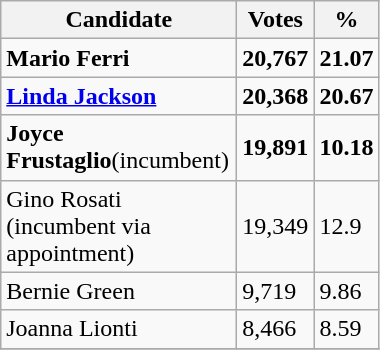<table class="wikitable">
<tr>
<th bgcolor="#DDDDFF" width="150px">Candidate</th>
<th bgcolor="#DDDDFF">Votes</th>
<th bgcolor="#DDDDFF">%</th>
</tr>
<tr>
<td><strong>Mario Ferri</strong></td>
<td><strong>20,767</strong></td>
<td><strong>21.07</strong></td>
</tr>
<tr>
<td><strong><a href='#'>Linda Jackson</a></strong></td>
<td><strong>20,368</strong></td>
<td><strong>20.67</strong></td>
</tr>
<tr>
<td><strong>Joyce Frustaglio</strong>(incumbent)</td>
<td><strong>19,891</strong></td>
<td><strong>10.18</strong></td>
</tr>
<tr>
<td>Gino Rosati (incumbent via appointment)</td>
<td>19,349</td>
<td>12.9</td>
</tr>
<tr>
<td>Bernie Green</td>
<td>9,719</td>
<td>9.86</td>
</tr>
<tr>
<td>Joanna Lionti</td>
<td>8,466</td>
<td>8.59</td>
</tr>
<tr>
</tr>
</table>
